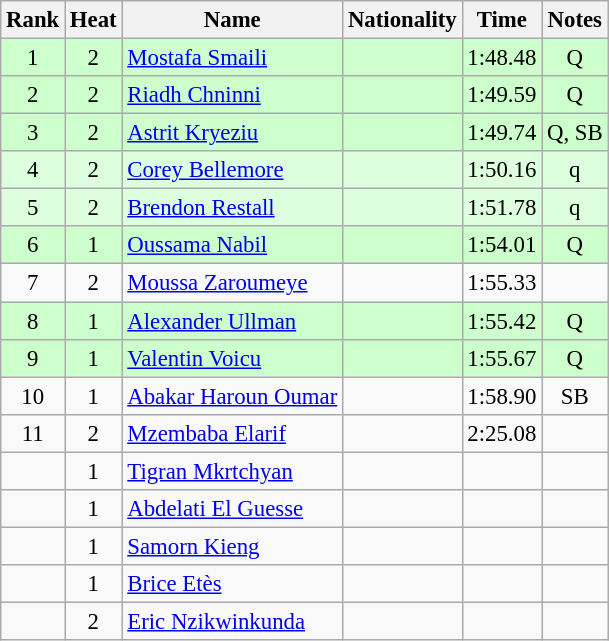<table class="wikitable sortable" style="text-align:center; font-size:95%">
<tr>
<th>Rank</th>
<th>Heat</th>
<th>Name</th>
<th>Nationality</th>
<th>Time</th>
<th>Notes</th>
</tr>
<tr bgcolor=ccffcc>
<td>1</td>
<td>2</td>
<td align=left><a href='#'>Mostafa Smaili</a></td>
<td align=left></td>
<td>1:48.48</td>
<td>Q</td>
</tr>
<tr bgcolor=ccffcc>
<td>2</td>
<td>2</td>
<td align=left><a href='#'>Riadh Chninni</a></td>
<td align=left></td>
<td>1:49.59</td>
<td>Q</td>
</tr>
<tr bgcolor=ccffcc>
<td>3</td>
<td>2</td>
<td align=left><a href='#'>Astrit Kryeziu</a></td>
<td align=left></td>
<td>1:49.74</td>
<td>Q, SB</td>
</tr>
<tr bgcolor=ddffdd>
<td>4</td>
<td>2</td>
<td align=left><a href='#'>Corey Bellemore</a></td>
<td align=left></td>
<td>1:50.16</td>
<td>q</td>
</tr>
<tr bgcolor=ddffdd>
<td>5</td>
<td>2</td>
<td align=left><a href='#'>Brendon Restall</a></td>
<td align=left></td>
<td>1:51.78</td>
<td>q</td>
</tr>
<tr bgcolor=ccffcc>
<td>6</td>
<td>1</td>
<td align=left><a href='#'>Oussama Nabil</a></td>
<td align=left></td>
<td>1:54.01</td>
<td>Q</td>
</tr>
<tr>
<td>7</td>
<td>2</td>
<td align=left><a href='#'>Moussa Zaroumeye</a></td>
<td align=left></td>
<td>1:55.33</td>
<td></td>
</tr>
<tr bgcolor=ccffcc>
<td>8</td>
<td>1</td>
<td align=left><a href='#'>Alexander Ullman</a></td>
<td align=left></td>
<td>1:55.42</td>
<td>Q</td>
</tr>
<tr bgcolor=ccffcc>
<td>9</td>
<td>1</td>
<td align=left><a href='#'>Valentin Voicu</a></td>
<td align=left></td>
<td>1:55.67</td>
<td>Q</td>
</tr>
<tr>
<td>10</td>
<td>1</td>
<td align=left><a href='#'>Abakar Haroun Oumar</a></td>
<td align=left></td>
<td>1:58.90</td>
<td>SB</td>
</tr>
<tr>
<td>11</td>
<td>2</td>
<td align=left><a href='#'>Mzembaba Elarif</a></td>
<td align=left></td>
<td>2:25.08</td>
<td></td>
</tr>
<tr>
<td></td>
<td>1</td>
<td align=left><a href='#'>Tigran Mkrtchyan</a></td>
<td align=left></td>
<td></td>
<td></td>
</tr>
<tr>
<td></td>
<td>1</td>
<td align=left><a href='#'>Abdelati El Guesse</a></td>
<td align=left></td>
<td></td>
<td></td>
</tr>
<tr>
<td></td>
<td>1</td>
<td align=left><a href='#'>Samorn Kieng</a></td>
<td align=left></td>
<td></td>
<td></td>
</tr>
<tr>
<td></td>
<td>1</td>
<td align=left><a href='#'>Brice Etès</a></td>
<td align=left></td>
<td></td>
<td></td>
</tr>
<tr>
<td></td>
<td>2</td>
<td align=left><a href='#'>Eric Nzikwinkunda</a></td>
<td align=left></td>
<td></td>
<td></td>
</tr>
</table>
